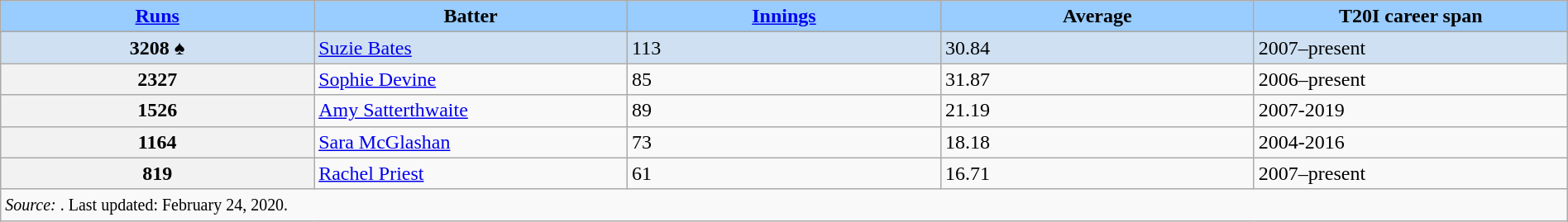<table style="width:100%;" class="wikitable">
<tr>
<th scope="col" style="background:#9cf; width:20%;"><a href='#'>Runs</a></th>
<th scope="col" style="background:#9cf; width:20%;">Batter</th>
<th scope="col" style="background:#9cf; width:20%;"><a href='#'>Innings</a></th>
<th scope="col" style="background:#9cf; width:20%;">Average</th>
<th scope="col" style="background:#9cf; width:20%;">T20I career span</th>
</tr>
<tr>
</tr>
<tr style="background:#cee0f2;">
<th scope="row" style="background:#cee0f2;">3208 ♠</th>
<td><a href='#'>Suzie Bates</a></td>
<td>113</td>
<td>30.84</td>
<td>2007–present</td>
</tr>
<tr>
<th scope="row">2327</th>
<td><a href='#'>Sophie Devine</a> </td>
<td>85</td>
<td>31.87</td>
<td>2006–present</td>
</tr>
<tr>
<th scope="row">1526</th>
<td><a href='#'>Amy Satterthwaite</a></td>
<td>89</td>
<td>21.19</td>
<td>2007-2019</td>
</tr>
<tr>
<th scope="row">1164</th>
<td><a href='#'>Sara McGlashan</a></td>
<td>73</td>
<td>18.18</td>
<td>2004-2016</td>
</tr>
<tr>
<th scope="row">819</th>
<td><a href='#'>Rachel Priest</a></td>
<td>61</td>
<td>16.71</td>
<td>2007–present</td>
</tr>
<tr>
<td colspan="5"><small><em>Source: </em>. Last updated: February 24, 2020.</small></td>
</tr>
</table>
